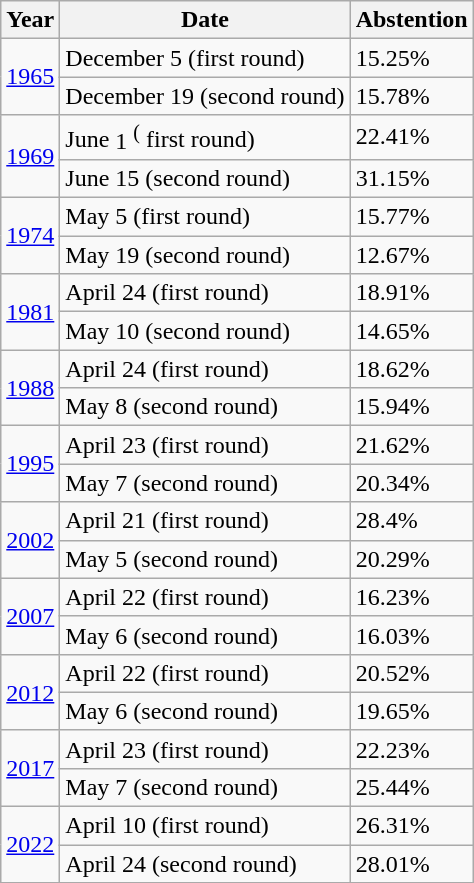<table class="wikitable">
<tr>
<th>Year</th>
<th>Date</th>
<th>Abstention</th>
</tr>
<tr>
<td rowspan="2"><a href='#'>1965</a></td>
<td>December 5 (first round)</td>
<td>15.25%</td>
</tr>
<tr>
<td>December 19 (second round)</td>
<td>15.78%</td>
</tr>
<tr>
<td rowspan="2"><a href='#'>1969</a></td>
<td>June <abbr>1 <sup>(</sup></abbr> first round)</td>
<td>22.41%</td>
</tr>
<tr>
<td>June 15 (second round)</td>
<td>31.15%</td>
</tr>
<tr>
<td rowspan="2"><a href='#'>1974</a></td>
<td>May 5 (first round)</td>
<td>15.77%</td>
</tr>
<tr>
<td>May 19 (second round)</td>
<td>12.67%</td>
</tr>
<tr>
<td rowspan="2"><a href='#'>1981</a></td>
<td>April 24 (first round)</td>
<td>18.91%</td>
</tr>
<tr>
<td>May 10 (second round)</td>
<td>14.65%</td>
</tr>
<tr>
<td rowspan="2"><a href='#'>1988</a></td>
<td>April 24 (first round)</td>
<td>18.62%</td>
</tr>
<tr>
<td>May 8 (second round)</td>
<td>15.94%</td>
</tr>
<tr>
<td rowspan="2"><a href='#'>1995</a></td>
<td>April 23 (first round)</td>
<td>21.62%</td>
</tr>
<tr>
<td>May 7 (second round)</td>
<td>20.34%</td>
</tr>
<tr>
<td rowspan="2"><a href='#'>2002</a></td>
<td>April 21 (first round)</td>
<td>28.4%</td>
</tr>
<tr>
<td>May 5 (second round)</td>
<td>20.29%</td>
</tr>
<tr>
<td rowspan="2"><a href='#'>2007</a></td>
<td>April 22 (first round)</td>
<td>16.23%</td>
</tr>
<tr>
<td>May 6 (second round)</td>
<td>16.03%</td>
</tr>
<tr>
<td rowspan="2"><a href='#'>2012</a></td>
<td>April 22 (first round)</td>
<td>20.52%</td>
</tr>
<tr>
<td>May 6 (second round)</td>
<td>19.65%</td>
</tr>
<tr>
<td rowspan="2"><a href='#'>2017</a></td>
<td>April 23 (first round)</td>
<td>22.23%</td>
</tr>
<tr>
<td>May 7 (second round)</td>
<td>25.44%</td>
</tr>
<tr>
<td rowspan="2"><a href='#'>2022</a></td>
<td>April 10 (first round)</td>
<td>26.31%</td>
</tr>
<tr>
<td>April 24 (second round)</td>
<td>28.01%</td>
</tr>
</table>
